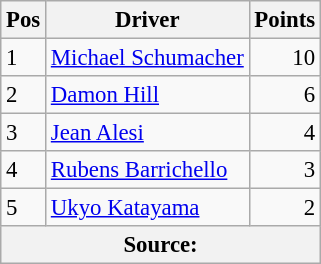<table class="wikitable" style="font-size: 95%;">
<tr>
<th>Pos</th>
<th>Driver</th>
<th>Points</th>
</tr>
<tr>
<td>1</td>
<td> <a href='#'>Michael Schumacher</a></td>
<td align="right">10</td>
</tr>
<tr>
<td>2</td>
<td> <a href='#'>Damon Hill</a></td>
<td align="right">6</td>
</tr>
<tr>
<td>3</td>
<td> <a href='#'>Jean Alesi</a></td>
<td align="right">4</td>
</tr>
<tr>
<td>4</td>
<td> <a href='#'>Rubens Barrichello</a></td>
<td align="right">3</td>
</tr>
<tr>
<td>5</td>
<td> <a href='#'>Ukyo Katayama</a></td>
<td align="right">2</td>
</tr>
<tr>
<th colspan=4>Source: </th>
</tr>
</table>
